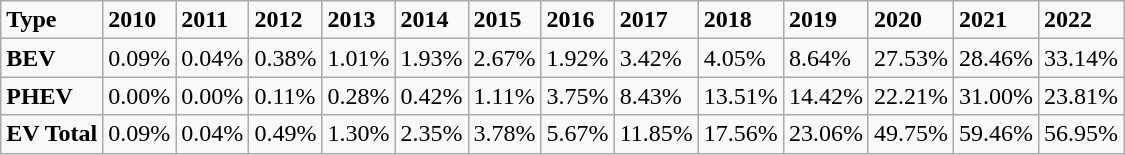<table class="wikitable sortable">
<tr>
<td><strong>Type</strong></td>
<td><strong>2010</strong></td>
<td><strong>2011</strong></td>
<td><strong>2012</strong></td>
<td><strong>2013</strong></td>
<td><strong>2014</strong></td>
<td><strong>2015</strong></td>
<td><strong>2016</strong></td>
<td><strong>2017</strong></td>
<td><strong>2018</strong></td>
<td><strong>2019</strong></td>
<td><strong>2020</strong></td>
<td><strong>2021</strong></td>
<td><strong>2022</strong></td>
</tr>
<tr>
<td><strong>BEV</strong></td>
<td>0.09%</td>
<td>0.04%</td>
<td>0.38%</td>
<td>1.01%</td>
<td>1.93%</td>
<td>2.67%</td>
<td>1.92%</td>
<td>3.42%</td>
<td>4.05%</td>
<td>8.64%</td>
<td>27.53%</td>
<td>28.46%</td>
<td>33.14%</td>
</tr>
<tr>
<td><strong>PHEV</strong></td>
<td>0.00%</td>
<td>0.00%</td>
<td>0.11%</td>
<td>0.28%</td>
<td>0.42%</td>
<td>1.11%</td>
<td>3.75%</td>
<td>8.43%</td>
<td>13.51%</td>
<td>14.42%</td>
<td>22.21%</td>
<td>31.00%</td>
<td>23.81%</td>
</tr>
<tr>
<td><strong>EV Total</strong></td>
<td>0.09%</td>
<td>0.04%</td>
<td>0.49%</td>
<td>1.30%</td>
<td>2.35%</td>
<td>3.78%</td>
<td>5.67%</td>
<td>11.85%</td>
<td>17.56%</td>
<td>23.06%</td>
<td>49.75%</td>
<td>59.46%</td>
<td>56.95%</td>
</tr>
</table>
